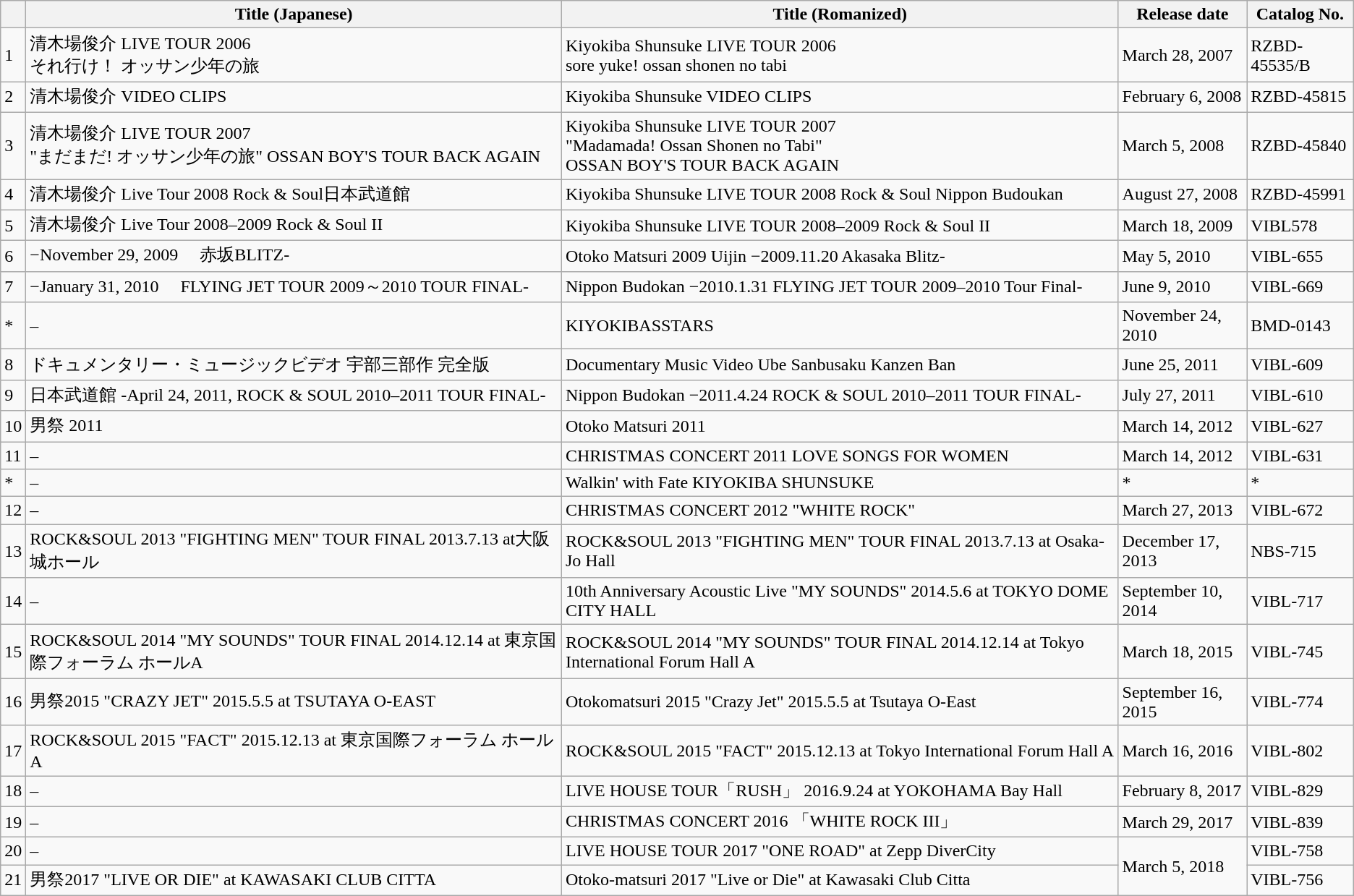<table class="wikitable">
<tr>
<th> </th>
<th>Title (Japanese)</th>
<th>Title (Romanized)</th>
<th>Release date</th>
<th>Catalog No.</th>
</tr>
<tr>
<td>1</td>
<td>清木場俊介 LIVE TOUR 2006<br> それ行け！ オッサン少年の旅</td>
<td>Kiyokiba Shunsuke LIVE TOUR 2006<br>sore yuke! ossan shonen no tabi</td>
<td>March 28, 2007</td>
<td>RZBD-45535/B</td>
</tr>
<tr>
<td>2</td>
<td>清木場俊介 VIDEO CLIPS<br></td>
<td>Kiyokiba Shunsuke VIDEO CLIPS<br></td>
<td>February 6, 2008</td>
<td>RZBD-45815</td>
</tr>
<tr>
<td>3</td>
<td>清木場俊介 LIVE TOUR 2007<br> "まだまだ! オッサン少年の旅" OSSAN BOY'S TOUR BACK AGAIN</td>
<td>Kiyokiba Shunsuke LIVE TOUR 2007<br>"Madamada! Ossan Shonen no Tabi"<br>OSSAN BOY'S TOUR BACK AGAIN</td>
<td>March 5, 2008</td>
<td>RZBD-45840</td>
</tr>
<tr>
<td>4</td>
<td>清木場俊介 Live Tour 2008 Rock & Soul日本武道館</td>
<td>Kiyokiba Shunsuke LIVE TOUR 2008 Rock & Soul Nippon Budoukan</td>
<td>August 27, 2008</td>
<td>RZBD-45991</td>
</tr>
<tr>
<td>5</td>
<td>清木場俊介 Live Tour 2008–2009 Rock & Soul II</td>
<td>Kiyokiba Shunsuke LIVE TOUR 2008–2009 Rock & Soul II</td>
<td>March 18, 2009</td>
<td>VIBL578</td>
</tr>
<tr>
<td>6</td>
<td>−November 29, 2009 　赤坂BLITZ-</td>
<td>Otoko Matsuri 2009 Uijin −2009.11.20 Akasaka Blitz-</td>
<td>May 5, 2010</td>
<td>VIBL-655</td>
</tr>
<tr>
<td>7</td>
<td>−January 31, 2010 　FLYING JET TOUR 2009～2010 TOUR FINAL-</td>
<td>Nippon Budokan −2010.1.31 FLYING JET TOUR 2009–2010 Tour Final-</td>
<td>June 9, 2010</td>
<td>VIBL-669</td>
</tr>
<tr>
<td>*</td>
<td>–</td>
<td>KIYOKIBASSTARS</td>
<td>November 24, 2010</td>
<td>BMD-0143</td>
</tr>
<tr>
<td>8</td>
<td>ドキュメンタリー・ミュージックビデオ 宇部三部作 完全版</td>
<td>Documentary Music Video Ube Sanbusaku Kanzen Ban</td>
<td>June 25, 2011</td>
<td>VIBL-609</td>
</tr>
<tr>
<td>9</td>
<td>日本武道館 -April 24, 2011, ROCK & SOUL 2010–2011 TOUR FINAL-</td>
<td>Nippon Budokan −2011.4.24 ROCK & SOUL 2010–2011 TOUR FINAL-</td>
<td>July 27, 2011</td>
<td>VIBL-610</td>
</tr>
<tr>
<td>10</td>
<td>男祭 2011</td>
<td>Otoko Matsuri 2011</td>
<td>March 14, 2012</td>
<td>VIBL-627</td>
</tr>
<tr>
<td>11</td>
<td>–</td>
<td>CHRISTMAS CONCERT 2011 LOVE SONGS FOR WOMEN</td>
<td>March 14, 2012</td>
<td>VIBL-631</td>
</tr>
<tr>
<td>*</td>
<td>–</td>
<td>Walkin' with Fate KIYOKIBA SHUNSUKE</td>
<td>*</td>
<td>*</td>
</tr>
<tr>
<td>12</td>
<td>–</td>
<td>CHRISTMAS CONCERT 2012 "WHITE ROCK"</td>
<td>March 27, 2013</td>
<td>VIBL-672</td>
</tr>
<tr>
<td>13</td>
<td>ROCK&SOUL 2013 "FIGHTING MEN" TOUR FINAL 2013.7.13 at大阪城ホール</td>
<td>ROCK&SOUL 2013 "FIGHTING MEN" TOUR FINAL 2013.7.13 at Osaka-Jo Hall</td>
<td>December 17, 2013</td>
<td>NBS-715</td>
</tr>
<tr>
<td>14</td>
<td>–</td>
<td>10th Anniversary Acoustic Live "MY SOUNDS" 2014.5.6 at TOKYO DOME CITY HALL</td>
<td>September 10, 2014</td>
<td>VIBL-717</td>
</tr>
<tr>
<td>15</td>
<td>ROCK&SOUL 2014 "MY SOUNDS" TOUR FINAL 2014.12.14 at 東京国際フォーラム ホールA</td>
<td>ROCK&SOUL 2014 "MY SOUNDS" TOUR FINAL 2014.12.14 at Tokyo International Forum Hall A</td>
<td>March 18, 2015</td>
<td>VIBL-745</td>
</tr>
<tr>
<td>16</td>
<td>男祭2015 "CRAZY JET" 2015.5.5 at TSUTAYA O-EAST</td>
<td>Otokomatsuri 2015 "Crazy Jet" 2015.5.5 at Tsutaya O-East</td>
<td>September 16, 2015</td>
<td>VIBL-774</td>
</tr>
<tr>
<td>17</td>
<td>ROCK&SOUL 2015 "FACT" 2015.12.13 at 東京国際フォーラム ホールA</td>
<td>ROCK&SOUL 2015 "FACT" 2015.12.13 at Tokyo International Forum Hall A</td>
<td>March 16, 2016</td>
<td>VIBL-802</td>
</tr>
<tr>
<td>18</td>
<td>–</td>
<td>LIVE HOUSE TOUR「RUSH」 2016.9.24 at YOKOHAMA Bay Hall</td>
<td>February 8, 2017</td>
<td>VIBL-829</td>
</tr>
<tr>
<td>19</td>
<td>–</td>
<td>CHRISTMAS CONCERT 2016 「WHITE ROCK III」</td>
<td>March 29, 2017</td>
<td>VIBL-839</td>
</tr>
<tr>
<td>20</td>
<td>–</td>
<td>LIVE HOUSE TOUR 2017 "ONE ROAD" at Zepp DiverCity</td>
<td rowspan="2">March 5, 2018</td>
<td>VIBL-758</td>
</tr>
<tr>
<td>21</td>
<td>男祭2017 "LIVE OR DIE" at KAWASAKI CLUB CITTA</td>
<td>Otoko-matsuri 2017 "Live or Die" at Kawasaki Club Citta</td>
<td>VIBL-756</td>
</tr>
</table>
